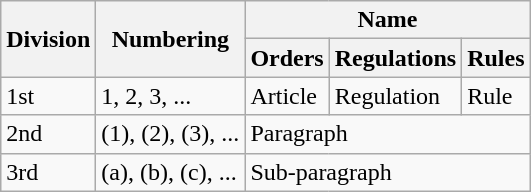<table class="wikitable floatright">
<tr>
<th rowspan="2">Division</th>
<th rowspan="2">Numbering</th>
<th colspan="3">Name</th>
</tr>
<tr>
<th>Orders</th>
<th>Regulations</th>
<th>Rules</th>
</tr>
<tr>
<td>1st</td>
<td>1, 2, 3, ...</td>
<td>Article</td>
<td>Regulation</td>
<td>Rule</td>
</tr>
<tr>
<td>2nd</td>
<td>(1), (2), (3), ...</td>
<td colspan="3">Paragraph</td>
</tr>
<tr>
<td>3rd</td>
<td>(a), (b), (c), ...</td>
<td colspan="3">Sub-paragraph</td>
</tr>
</table>
